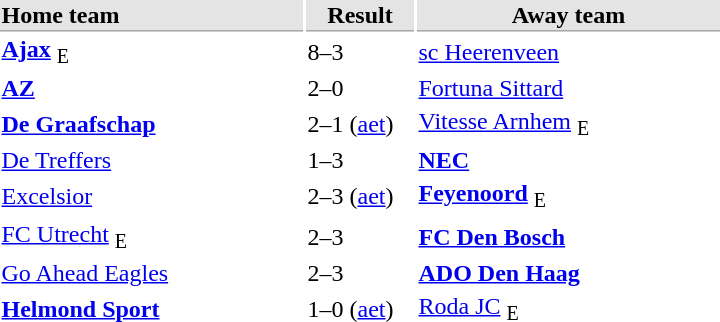<table>
<tr bgcolor="#E4E4E4">
<th style="border-bottom:1px solid #AAAAAA" width="200" align="left">Home team</th>
<th style="border-bottom:1px solid #AAAAAA" width="70" align="center">Result</th>
<th style="border-bottom:1px solid #AAAAAA" width="200">Away team</th>
</tr>
<tr>
<td><strong><a href='#'>Ajax</a></strong> <sub>E</sub></td>
<td>8–3</td>
<td><a href='#'>sc Heerenveen</a></td>
</tr>
<tr>
<td><strong><a href='#'>AZ</a></strong></td>
<td>2–0</td>
<td><a href='#'>Fortuna Sittard</a></td>
</tr>
<tr>
<td><strong><a href='#'>De Graafschap</a></strong></td>
<td>2–1 (<a href='#'>aet</a>)</td>
<td><a href='#'>Vitesse Arnhem</a> <sub>E</sub></td>
</tr>
<tr>
<td><a href='#'>De Treffers</a></td>
<td>1–3</td>
<td><strong><a href='#'>NEC</a></strong></td>
</tr>
<tr>
<td><a href='#'>Excelsior</a></td>
<td>2–3 (<a href='#'>aet</a>)</td>
<td><strong><a href='#'>Feyenoord</a></strong> <sub>E</sub></td>
</tr>
<tr>
<td><a href='#'>FC Utrecht</a> <sub>E</sub></td>
<td>2–3</td>
<td><strong><a href='#'>FC Den Bosch</a></strong></td>
</tr>
<tr>
<td><a href='#'>Go Ahead Eagles</a></td>
<td>2–3</td>
<td><strong><a href='#'>ADO Den Haag</a></strong></td>
</tr>
<tr>
<td><strong><a href='#'>Helmond Sport</a></strong></td>
<td>1–0 (<a href='#'>aet</a>)</td>
<td><a href='#'>Roda JC</a> <sub>E</sub></td>
</tr>
</table>
